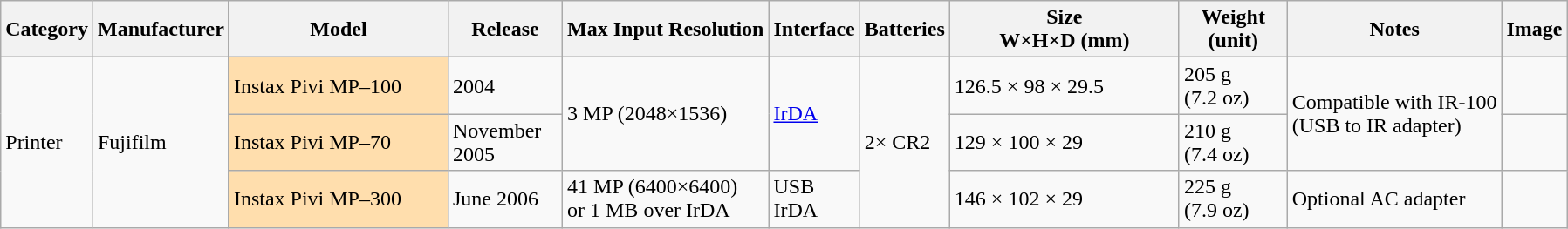<table class="wikitable">
<tr>
<th>Category</th>
<th>Manufacturer</th>
<th style="width:10em">Model</th>
<th style="width:5em">Release</th>
<th>Max Input Resolution</th>
<th>Interface</th>
<th>Batteries</th>
<th style="width:10.5em">Size<br>W×H×D (mm)<br></th>
<th style="width:4.7em">Weight <br>(unit)<br></th>
<th>Notes</th>
<th>Image</th>
</tr>
<tr>
<td rowspan="3">Printer</td>
<td rowspan="3">Fujifilm</td>
<td style="background:#ffdead" !>Instax Pivi MP–100</td>
<td>2004</td>
<td rowspan=2>3 MP (2048×1536)</td>
<td rowspan=2><a href='#'>IrDA</a></td>
<td rowspan=3>2× CR2</td>
<td>126.5 × 98 × 29.5</td>
<td>205 g (7.2 oz)</td>
<td rowspan=2>Compatible with IR-100 <br>(USB to IR adapter)<br></td>
<td></td>
</tr>
<tr>
<td ! style="background:#ffdead">Instax Pivi MP–70</td>
<td>November 2005</td>
<td>129 × 100 × 29</td>
<td>210 g (7.4 oz)</td>
<td></td>
</tr>
<tr>
<td ! style="background:#ffdead">Instax Pivi MP–300</td>
<td>June 2006</td>
<td>41 MP (6400×6400) <br> or 1 MB over IrDA<br></td>
<td>USB <br>IrDA<br></td>
<td>146 × 102 × 29</td>
<td>225 g (7.9 oz)</td>
<td>Optional AC adapter</td>
<td></td>
</tr>
</table>
